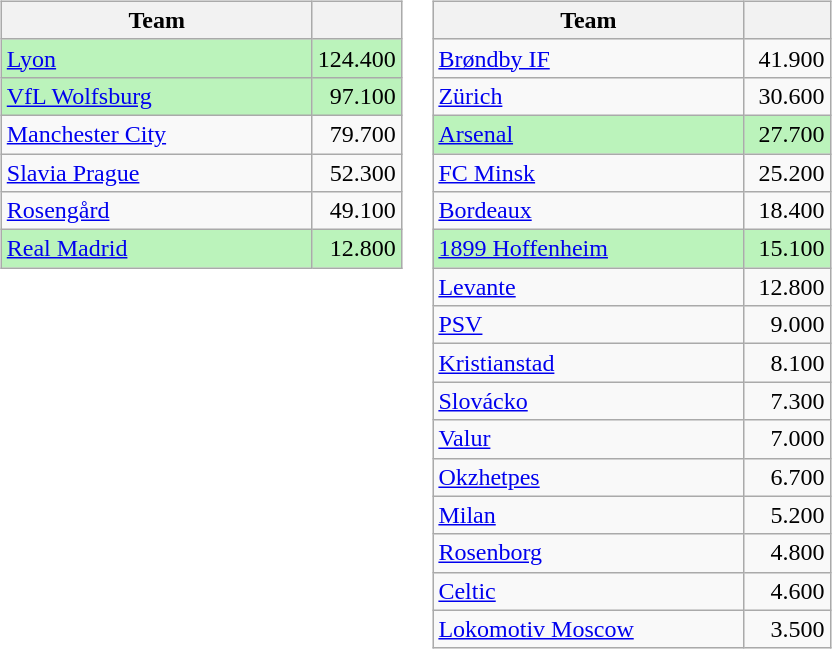<table>
<tr valign=top>
<td><br><table class="wikitable">
<tr>
<th width=200>Team</th>
<th width=50></th>
</tr>
<tr bgcolor=#BBF3BB>
<td> <a href='#'>Lyon</a></td>
<td align=right>124.400</td>
</tr>
<tr bgcolor=#BBF3BB>
<td> <a href='#'>VfL Wolfsburg</a></td>
<td align=right>97.100</td>
</tr>
<tr>
<td> <a href='#'>Manchester City</a></td>
<td align=right>79.700</td>
</tr>
<tr>
<td> <a href='#'>Slavia Prague</a></td>
<td align=right>52.300</td>
</tr>
<tr>
<td> <a href='#'>Rosengård</a></td>
<td align=right>49.100</td>
</tr>
<tr bgcolor=#BBF3BB>
<td> <a href='#'>Real Madrid</a></td>
<td align=right>12.800</td>
</tr>
</table>
</td>
<td><br><table class="wikitable">
<tr>
<th width=200>Team</th>
<th width=50></th>
</tr>
<tr>
<td> <a href='#'>Brøndby IF</a></td>
<td align=right>41.900</td>
</tr>
<tr>
<td> <a href='#'>Zürich</a></td>
<td align=right>30.600</td>
</tr>
<tr bgcolor=#BBF3BB>
<td> <a href='#'>Arsenal</a></td>
<td align=right>27.700</td>
</tr>
<tr>
<td> <a href='#'>FC Minsk</a></td>
<td align=right>25.200</td>
</tr>
<tr>
<td> <a href='#'>Bordeaux</a></td>
<td align=right>18.400</td>
</tr>
<tr bgcolor=#BBF3BB>
<td> <a href='#'>1899 Hoffenheim</a></td>
<td align=right>15.100</td>
</tr>
<tr>
<td> <a href='#'>Levante</a></td>
<td align=right>12.800</td>
</tr>
<tr>
<td> <a href='#'>PSV</a></td>
<td align=right>9.000</td>
</tr>
<tr>
<td> <a href='#'>Kristianstad</a></td>
<td align=right>8.100</td>
</tr>
<tr>
<td> <a href='#'>Slovácko</a></td>
<td align=right>7.300</td>
</tr>
<tr>
<td> <a href='#'>Valur</a></td>
<td align=right>7.000</td>
</tr>
<tr>
<td> <a href='#'>Okzhetpes</a></td>
<td align=right>6.700</td>
</tr>
<tr>
<td> <a href='#'>Milan</a></td>
<td align=right>5.200</td>
</tr>
<tr>
<td> <a href='#'>Rosenborg</a></td>
<td align=right>4.800</td>
</tr>
<tr>
<td> <a href='#'>Celtic</a></td>
<td align=right>4.600</td>
</tr>
<tr>
<td> <a href='#'>Lokomotiv Moscow</a></td>
<td align=right>3.500</td>
</tr>
</table>
</td>
</tr>
</table>
